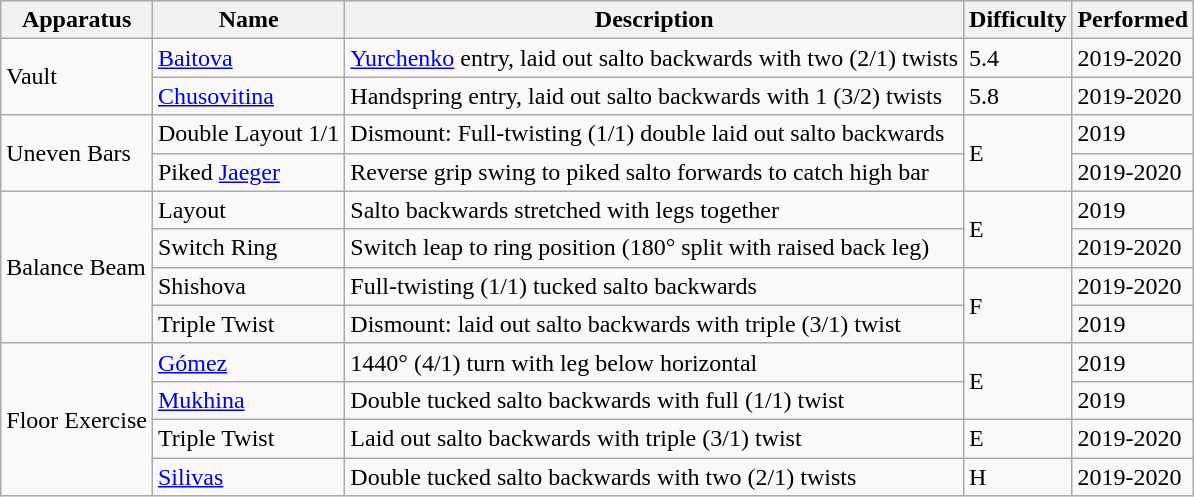<table class="wikitable">
<tr>
<th>Apparatus</th>
<th>Name</th>
<th>Description</th>
<th>Difficulty</th>
<th>Performed</th>
</tr>
<tr>
<td rowspan="2">Vault</td>
<td><a href='#'>Baitova</a></td>
<td><a href='#'>Yurchenko</a> entry, laid out salto backwards with two (2/1) twists</td>
<td>5.4</td>
<td>2019-2020</td>
</tr>
<tr>
<td><a href='#'>Chusovitina</a></td>
<td>Handspring entry, laid out salto backwards with 1 (3/2) twists</td>
<td>5.8</td>
<td>2019-2020</td>
</tr>
<tr>
<td rowspan="2">Uneven Bars</td>
<td>Double Layout 1/1</td>
<td>Dismount: Full-twisting (1/1) double laid out salto backwards</td>
<td rowspan="2">E</td>
<td>2019</td>
</tr>
<tr>
<td>Piked <a href='#'>Jaeger</a></td>
<td>Reverse grip swing to piked salto forwards to catch high bar</td>
<td>2019-2020</td>
</tr>
<tr>
<td rowspan="4">Balance Beam</td>
<td>Layout</td>
<td>Salto backwards stretched with legs together</td>
<td rowspan="2">E</td>
<td>2019</td>
</tr>
<tr>
<td>Switch Ring</td>
<td>Switch leap to ring position (180° split with raised back leg)</td>
<td>2019-2020</td>
</tr>
<tr>
<td>Shishova</td>
<td>Full-twisting (1/1) tucked salto backwards</td>
<td rowspan="2">F</td>
<td>2019-2020</td>
</tr>
<tr>
<td>Triple Twist</td>
<td>Dismount: laid out salto backwards with triple (3/1) twist</td>
<td>2019</td>
</tr>
<tr>
<td rowspan="4">Floor Exercise</td>
<td><a href='#'>Gómez</a></td>
<td>1440° (4/1) turn with leg below horizontal</td>
<td rowspan="2">E</td>
<td>2019</td>
</tr>
<tr>
<td><a href='#'>Mukhina</a></td>
<td>Double tucked salto backwards with full (1/1) twist</td>
<td>2019</td>
</tr>
<tr>
<td>Triple Twist</td>
<td>Laid out salto backwards with triple (3/1) twist</td>
<td>E</td>
<td>2019-2020</td>
</tr>
<tr>
<td><a href='#'>Silivas</a></td>
<td>Double tucked salto backwards with two (2/1) twists</td>
<td>H</td>
<td>2019-2020</td>
</tr>
</table>
